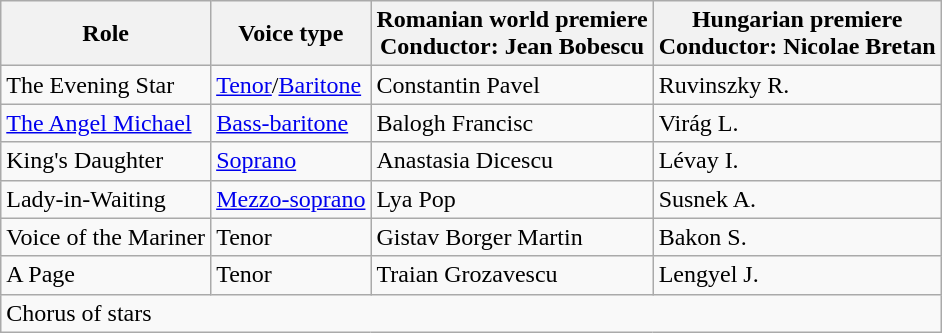<table class="wikitable">
<tr>
<th>Role</th>
<th>Voice type</th>
<th>Romanian world premiere<br>Conductor: Jean Bobescu</th>
<th>Hungarian premiere<br>Conductor: Nicolae Bretan</th>
</tr>
<tr>
<td>The Evening Star</td>
<td><a href='#'>Tenor</a>/<a href='#'>Baritone</a></td>
<td>Constantin Pavel</td>
<td>Ruvinszky R.</td>
</tr>
<tr>
<td><a href='#'>The Angel Michael</a></td>
<td><a href='#'>Bass-baritone</a></td>
<td>Balogh Francisc</td>
<td>Virág L.</td>
</tr>
<tr>
<td>King's Daughter</td>
<td><a href='#'>Soprano</a></td>
<td>Anastasia Dicescu</td>
<td>Lévay I.</td>
</tr>
<tr>
<td>Lady-in-Waiting</td>
<td><a href='#'>Mezzo-soprano</a></td>
<td>Lya Pop</td>
<td>Susnek A.</td>
</tr>
<tr>
<td>Voice of the Mariner</td>
<td>Tenor</td>
<td>Gistav Borger Martin</td>
<td>Bakon S.</td>
</tr>
<tr>
<td>A Page</td>
<td>Tenor</td>
<td>Traian Grozavescu</td>
<td>Lengyel J.</td>
</tr>
<tr>
<td colspan=4>Chorus of stars</td>
</tr>
</table>
